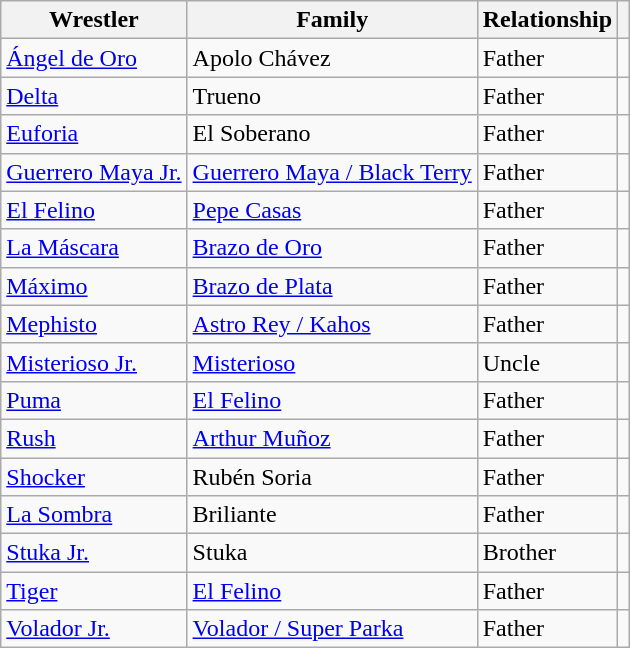<table class="wikitable" align="center">
<tr>
<th scope="col">Wrestler</th>
<th scope="col">Family</th>
<th scope="col">Relationship</th>
<th class="unsortable" scope="col"></th>
</tr>
<tr>
<td><a href='#'>Ángel de Oro</a></td>
<td>Apolo Chávez</td>
<td>Father</td>
<td></td>
</tr>
<tr>
<td><a href='#'>Delta</a></td>
<td>Trueno</td>
<td>Father</td>
<td></td>
</tr>
<tr>
<td><a href='#'>Euforia</a></td>
<td>El Soberano</td>
<td>Father</td>
<td></td>
</tr>
<tr>
<td><a href='#'>Guerrero Maya Jr.</a></td>
<td><a href='#'>Guerrero Maya / Black Terry</a></td>
<td>Father</td>
<td></td>
</tr>
<tr>
<td><a href='#'>El Felino</a></td>
<td><a href='#'>Pepe Casas</a></td>
<td>Father</td>
<td></td>
</tr>
<tr>
<td><a href='#'>La Máscara</a></td>
<td><a href='#'>Brazo de Oro</a></td>
<td>Father</td>
<td></td>
</tr>
<tr>
<td><a href='#'>Máximo</a></td>
<td><a href='#'>Brazo de Plata</a></td>
<td>Father</td>
<td></td>
</tr>
<tr>
<td><a href='#'>Mephisto</a></td>
<td><a href='#'>Astro Rey / Kahos</a></td>
<td>Father</td>
<td></td>
</tr>
<tr>
<td><a href='#'>Misterioso Jr.</a></td>
<td><a href='#'>Misterioso</a></td>
<td>Uncle</td>
<td></td>
</tr>
<tr>
<td><a href='#'>Puma</a></td>
<td><a href='#'>El Felino</a></td>
<td>Father</td>
<td></td>
</tr>
<tr>
<td><a href='#'>Rush</a></td>
<td><a href='#'>Arthur Muñoz</a></td>
<td>Father</td>
<td></td>
</tr>
<tr>
<td><a href='#'>Shocker</a></td>
<td>Rubén Soria</td>
<td>Father</td>
<td></td>
</tr>
<tr>
<td><a href='#'>La Sombra</a></td>
<td>Briliante</td>
<td>Father</td>
<td></td>
</tr>
<tr>
<td><a href='#'>Stuka Jr.</a></td>
<td>Stuka</td>
<td>Brother</td>
<td></td>
</tr>
<tr>
<td><a href='#'>Tiger</a></td>
<td><a href='#'>El Felino</a></td>
<td>Father</td>
<td></td>
</tr>
<tr>
<td><a href='#'>Volador Jr.</a></td>
<td><a href='#'>Volador / Super Parka</a></td>
<td>Father</td>
<td></td>
</tr>
</table>
